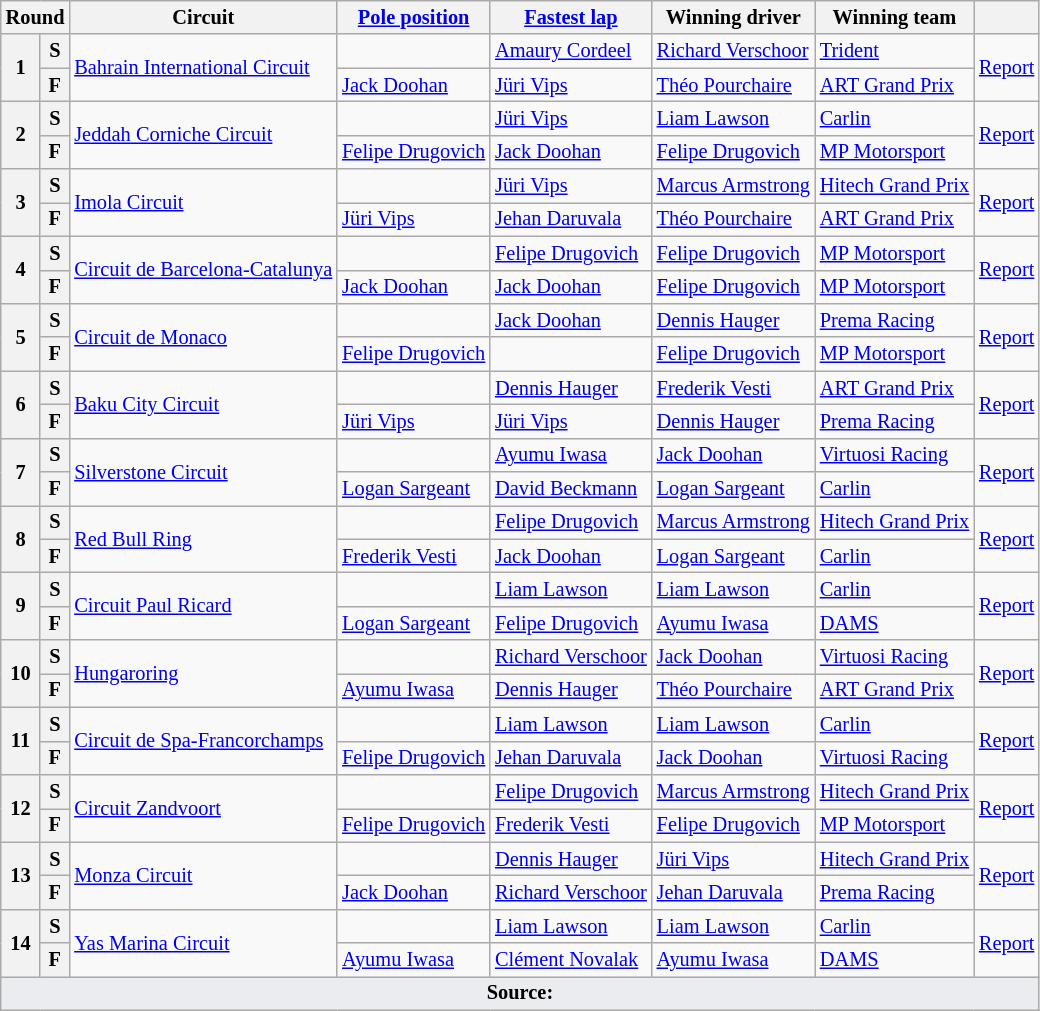<table class="wikitable" style="font-size: 85%;">
<tr>
<th colspan=2>Round</th>
<th>Circuit</th>
<th nowrap><a href='#'>Pole position</a></th>
<th nowrap><a href='#'>Fastest lap</a></th>
<th nowrap>Winning driver</th>
<th nowrap>Winning team</th>
<th nowrap></th>
</tr>
<tr>
<th rowspan=2>1</th>
<th>S</th>
<td rowspan=2> <a href='#'>Bahrain International Circuit</a></td>
<td></td>
<td> <a href='#'>Amaury Cordeel</a></td>
<td nowrap> <a href='#'>Richard Verschoor</a></td>
<td> <a href='#'>Trident</a></td>
<td rowspan=2><a href='#'>Report</a></td>
</tr>
<tr>
<th>F</th>
<td> <a href='#'>Jack Doohan</a></td>
<td> <a href='#'>Jüri Vips</a></td>
<td> <a href='#'>Théo Pourchaire</a></td>
<td> <a href='#'>ART Grand Prix</a></td>
</tr>
<tr>
<th rowspan=2>2</th>
<th>S</th>
<td rowspan=2> <a href='#'>Jeddah Corniche Circuit</a></td>
<td></td>
<td> <a href='#'>Jüri Vips</a></td>
<td> <a href='#'>Liam Lawson</a></td>
<td> <a href='#'>Carlin</a></td>
<td rowspan=2><a href='#'>Report</a></td>
</tr>
<tr>
<th>F</th>
<td> <a href='#'>Felipe Drugovich</a></td>
<td> <a href='#'>Jack Doohan</a></td>
<td> <a href='#'>Felipe Drugovich</a></td>
<td> <a href='#'>MP Motorsport</a></td>
</tr>
<tr>
<th rowspan=2>3</th>
<th>S</th>
<td rowspan=2> <a href='#'>Imola Circuit</a></td>
<td></td>
<td> <a href='#'>Jüri Vips</a></td>
<td nowrap> <a href='#'>Marcus Armstrong</a></td>
<td nowrap> <a href='#'>Hitech Grand Prix</a></td>
<td rowspan=2><a href='#'>Report</a></td>
</tr>
<tr>
<th>F</th>
<td> <a href='#'>Jüri Vips</a></td>
<td> <a href='#'>Jehan Daruvala</a></td>
<td> <a href='#'>Théo Pourchaire</a></td>
<td> <a href='#'>ART Grand Prix</a></td>
</tr>
<tr>
<th rowspan=2>4</th>
<th>S</th>
<td rowspan=2, nowrap> <a href='#'>Circuit de Barcelona-Catalunya</a></td>
<td></td>
<td nowrap> <a href='#'>Felipe Drugovich</a></td>
<td> <a href='#'>Felipe Drugovich</a></td>
<td> <a href='#'>MP Motorsport</a></td>
<td rowspan=2><a href='#'>Report</a></td>
</tr>
<tr>
<th>F</th>
<td> <a href='#'>Jack Doohan</a></td>
<td> <a href='#'>Jack Doohan</a></td>
<td> <a href='#'>Felipe Drugovich</a></td>
<td> <a href='#'>MP Motorsport</a></td>
</tr>
<tr>
<th rowspan=2>5</th>
<th>S</th>
<td rowspan=2> <a href='#'>Circuit de Monaco</a></td>
<td></td>
<td> <a href='#'>Jack Doohan</a></td>
<td> <a href='#'>Dennis Hauger</a></td>
<td> <a href='#'>Prema Racing</a></td>
<td rowspan=2><a href='#'>Report</a></td>
</tr>
<tr>
<th>F</th>
<td nowrap> <a href='#'>Felipe Drugovich</a></td>
<td></td>
<td> <a href='#'>Felipe Drugovich</a></td>
<td> <a href='#'>MP Motorsport</a></td>
</tr>
<tr>
<th rowspan=2>6</th>
<th>S</th>
<td rowspan=2> <a href='#'>Baku City Circuit</a></td>
<td></td>
<td> <a href='#'>Dennis Hauger</a></td>
<td> <a href='#'>Frederik Vesti</a></td>
<td> <a href='#'>ART Grand Prix</a></td>
<td rowspan=2><a href='#'>Report</a></td>
</tr>
<tr>
<th>F</th>
<td> <a href='#'>Jüri Vips</a></td>
<td> <a href='#'>Jüri Vips</a></td>
<td> <a href='#'>Dennis Hauger</a></td>
<td> <a href='#'>Prema Racing</a></td>
</tr>
<tr>
<th rowspan=2>7</th>
<th>S</th>
<td rowspan=2> <a href='#'>Silverstone Circuit</a></td>
<td></td>
<td> <a href='#'>Ayumu Iwasa</a></td>
<td> <a href='#'>Jack Doohan</a></td>
<td> <a href='#'>Virtuosi Racing</a></td>
<td rowspan=2><a href='#'>Report</a></td>
</tr>
<tr>
<th>F</th>
<td> <a href='#'>Logan Sargeant</a></td>
<td> <a href='#'>David Beckmann</a></td>
<td> <a href='#'>Logan Sargeant</a></td>
<td> <a href='#'>Carlin</a></td>
</tr>
<tr>
<th rowspan=2>8</th>
<th>S</th>
<td rowspan=2> <a href='#'>Red Bull Ring</a></td>
<td></td>
<td> <a href='#'>Felipe Drugovich</a></td>
<td> <a href='#'>Marcus Armstrong</a></td>
<td nowrap> <a href='#'>Hitech Grand Prix</a></td>
<td rowspan=2><a href='#'>Report</a></td>
</tr>
<tr>
<th>F</th>
<td> <a href='#'>Frederik Vesti</a></td>
<td> <a href='#'>Jack Doohan</a></td>
<td> <a href='#'>Logan Sargeant</a></td>
<td> <a href='#'>Carlin</a></td>
</tr>
<tr>
<th rowspan=2>9</th>
<th>S</th>
<td rowspan=2> <a href='#'>Circuit Paul Ricard</a></td>
<td></td>
<td> <a href='#'>Liam Lawson</a></td>
<td> <a href='#'>Liam Lawson</a></td>
<td> <a href='#'>Carlin</a></td>
<td rowspan=2><a href='#'>Report</a></td>
</tr>
<tr>
<th>F</th>
<td> <a href='#'>Logan Sargeant</a></td>
<td> <a href='#'>Felipe Drugovich</a></td>
<td> <a href='#'>Ayumu Iwasa</a></td>
<td> <a href='#'>DAMS</a></td>
</tr>
<tr>
<th rowspan=2>10</th>
<th>S</th>
<td rowspan=2> <a href='#'>Hungaroring</a></td>
<td></td>
<td> <a href='#'>Richard Verschoor</a></td>
<td> <a href='#'>Jack Doohan</a></td>
<td> <a href='#'>Virtuosi Racing</a></td>
<td rowspan="2"><a href='#'>Report</a></td>
</tr>
<tr>
<th>F</th>
<td> <a href='#'>Ayumu Iwasa</a></td>
<td> <a href='#'>Dennis Hauger</a></td>
<td> <a href='#'>Théo Pourchaire</a></td>
<td> <a href='#'>ART Grand Prix</a></td>
</tr>
<tr>
<th rowspan=2>11</th>
<th>S</th>
<td rowspan=2> <a href='#'>Circuit de Spa-Francorchamps</a></td>
<td></td>
<td> <a href='#'>Liam Lawson</a></td>
<td> <a href='#'>Liam Lawson</a></td>
<td> <a href='#'>Carlin</a></td>
<td rowspan=2><a href='#'>Report</a></td>
</tr>
<tr>
<th>F</th>
<td> <a href='#'>Felipe Drugovich</a></td>
<td> <a href='#'>Jehan Daruvala</a></td>
<td> <a href='#'>Jack Doohan</a></td>
<td> <a href='#'>Virtuosi Racing</a></td>
</tr>
<tr>
<th rowspan=2>12</th>
<th>S</th>
<td rowspan=2> <a href='#'>Circuit Zandvoort</a></td>
<td></td>
<td> <a href='#'>Felipe Drugovich</a></td>
<td> <a href='#'>Marcus Armstrong</a></td>
<td> <a href='#'>Hitech Grand Prix</a></td>
<td rowspan=2><a href='#'>Report</a></td>
</tr>
<tr>
<th>F</th>
<td> <a href='#'>Felipe Drugovich</a></td>
<td> <a href='#'>Frederik Vesti</a></td>
<td> <a href='#'>Felipe Drugovich</a></td>
<td> <a href='#'>MP Motorsport</a></td>
</tr>
<tr>
<th rowspan=2>13</th>
<th>S</th>
<td nowrap rowspan=2> <a href='#'>Monza Circuit</a></td>
<td></td>
<td> <a href='#'>Dennis Hauger</a></td>
<td> <a href='#'>Jüri Vips</a></td>
<td> <a href='#'>Hitech Grand Prix</a></td>
<td rowspan=2><a href='#'>Report</a></td>
</tr>
<tr>
<th>F</th>
<td> <a href='#'>Jack Doohan</a></td>
<td> <a href='#'>Richard Verschoor</a></td>
<td> <a href='#'>Jehan Daruvala</a></td>
<td> <a href='#'>Prema Racing</a></td>
</tr>
<tr>
<th rowspan=2>14</th>
<th>S</th>
<td rowspan=2> <a href='#'>Yas Marina Circuit</a></td>
<td></td>
<td> <a href='#'>Liam Lawson</a></td>
<td> <a href='#'>Liam Lawson</a></td>
<td> <a href='#'>Carlin</a></td>
<td rowspan=2><a href='#'>Report</a></td>
</tr>
<tr>
<th>F</th>
<td> <a href='#'>Ayumu Iwasa</a></td>
<td> <a href='#'>Clément Novalak</a></td>
<td> <a href='#'>Ayumu Iwasa</a></td>
<td> <a href='#'>DAMS</a></td>
</tr>
<tr>
<td colspan="8" style="background-color:#EAECF0;text-align:center" align="bottom"><strong>Source:</strong></td>
</tr>
</table>
